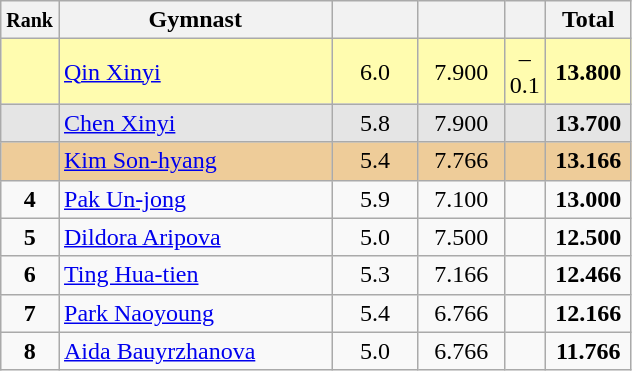<table style="text-align:center;" class="wikitable sortable">
<tr>
<th scope="col" style="width:15px;"><small>Rank</small></th>
<th scope="col" style="width:175px;">Gymnast</th>
<th scope="col" style="width:50px;"><small></small></th>
<th scope="col" style="width:50px;"><small></small></th>
<th scope="col" style="width:20px;"><small></small></th>
<th scope="col" style="width:50px;">Total</th>
</tr>
<tr style="background:#fffcaf;">
<td scope="row" style="text-align:center"><strong></strong></td>
<td style=text-align:left;"> <a href='#'>Qin Xinyi</a></td>
<td>6.0</td>
<td>7.900</td>
<td>–0.1</td>
<td><strong>13.800</strong></td>
</tr>
<tr style="background:#e5e5e5;">
<td scope="row" style="text-align:center"><strong></strong></td>
<td style=text-align:left;"> <a href='#'>Chen Xinyi</a></td>
<td>5.8</td>
<td>7.900</td>
<td></td>
<td><strong>13.700</strong></td>
</tr>
<tr style="background:#ec9;">
<td scope="row" style="text-align:center"><strong></strong></td>
<td style=text-align:left;"><em></em> <a href='#'>Kim Son-hyang</a></td>
<td>5.4</td>
<td>7.766</td>
<td></td>
<td><strong>13.166</strong></td>
</tr>
<tr>
<td scope="row" style="text-align:center"><strong>4</strong></td>
<td style=text-align:left;"> <a href='#'>Pak Un-jong</a></td>
<td>5.9</td>
<td>7.100</td>
<td></td>
<td><strong>13.000</strong></td>
</tr>
<tr>
<td scope="row" style="text-align:center"><strong>5</strong></td>
<td style=text-align:left;"><em></em> <a href='#'>Dildora Aripova</a></td>
<td>5.0</td>
<td>7.500</td>
<td></td>
<td><strong>12.500</strong></td>
</tr>
<tr>
<td scope="row" style="text-align:center"><strong>6</strong></td>
<td style=text-align:left;"><em></em> <a href='#'>Ting Hua-tien</a></td>
<td>5.3</td>
<td>7.166</td>
<td></td>
<td><strong>12.466</strong></td>
</tr>
<tr>
<td scope="row" style="text-align:center"><strong>7</strong></td>
<td style=text-align:left;"> <a href='#'>Park Naoyoung</a></td>
<td>5.4</td>
<td>6.766</td>
<td></td>
<td><strong>12.166</strong></td>
</tr>
<tr>
<td scope="row" style="text-align:center"><strong>8</strong></td>
<td style=text-align:left;"> <a href='#'>Aida Bauyrzhanova</a></td>
<td>5.0</td>
<td>6.766</td>
<td></td>
<td><strong>11.766</strong></td>
</tr>
</table>
